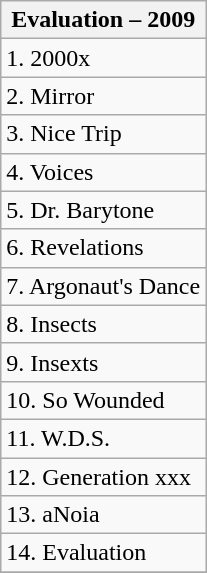<table class="wikitable">
<tr>
<th style text-align: center;"><strong>Evaluation</strong> – 2009</th>
</tr>
<tr>
<td>1. 2000x</td>
</tr>
<tr>
<td>2. Mirror</td>
</tr>
<tr>
<td>3. Nice Trip</td>
</tr>
<tr>
<td>4. Voices</td>
</tr>
<tr>
<td>5. Dr. Barytone</td>
</tr>
<tr>
<td>6. Revelations</td>
</tr>
<tr>
<td>7. Argonaut's Dance</td>
</tr>
<tr>
<td>8. Insects</td>
</tr>
<tr>
<td>9. Insexts</td>
</tr>
<tr>
<td>10. So Wounded</td>
</tr>
<tr>
<td>11. W.D.S.</td>
</tr>
<tr>
<td>12. Generation xxx</td>
</tr>
<tr>
<td>13. aNoia</td>
</tr>
<tr>
<td>14. Evaluation</td>
</tr>
<tr>
</tr>
</table>
